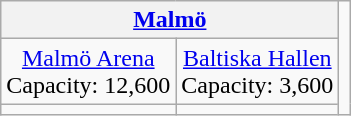<table class="wikitable" style="text-align:center;">
<tr>
<th colspan=2><a href='#'>Malmö</a></th>
<td rowspan=9></td>
</tr>
<tr>
<td><a href='#'>Malmö Arena</a><br>Capacity: 12,600</td>
<td><a href='#'>Baltiska Hallen</a><br>Capacity: 3,600</td>
</tr>
<tr>
<td></td>
<td></td>
</tr>
</table>
